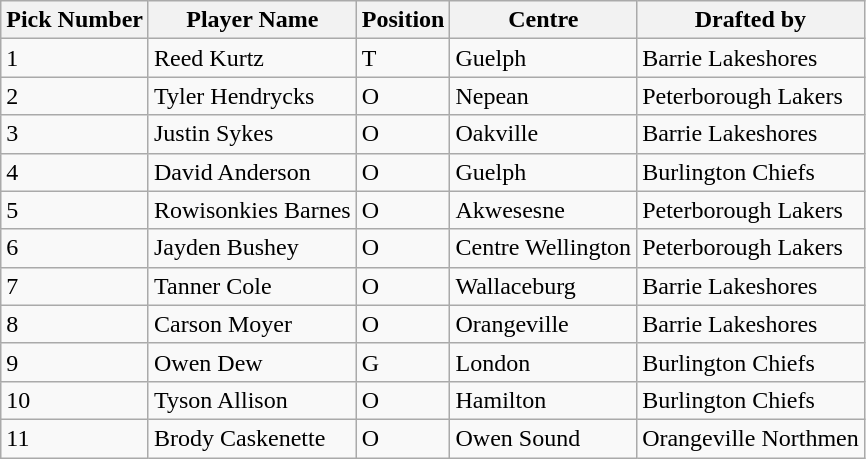<table class="wikitable">
<tr>
<th>Pick Number</th>
<th>Player Name</th>
<th>Position</th>
<th>Centre</th>
<th>Drafted by</th>
</tr>
<tr>
<td>1</td>
<td>Reed Kurtz</td>
<td>T</td>
<td>Guelph</td>
<td>Barrie Lakeshores</td>
</tr>
<tr>
<td>2</td>
<td>Tyler Hendrycks</td>
<td>O</td>
<td>Nepean</td>
<td>Peterborough Lakers</td>
</tr>
<tr>
<td>3</td>
<td>Justin Sykes</td>
<td>O</td>
<td>Oakville</td>
<td>Barrie Lakeshores</td>
</tr>
<tr>
<td>4</td>
<td>David Anderson</td>
<td>O</td>
<td>Guelph</td>
<td>Burlington Chiefs</td>
</tr>
<tr>
<td>5</td>
<td>Rowisonkies Barnes</td>
<td>O</td>
<td>Akwesesne</td>
<td>Peterborough Lakers</td>
</tr>
<tr>
<td>6</td>
<td>Jayden Bushey</td>
<td>O</td>
<td>Centre Wellington</td>
<td>Peterborough Lakers</td>
</tr>
<tr>
<td>7</td>
<td>Tanner Cole</td>
<td>O</td>
<td>Wallaceburg</td>
<td>Barrie Lakeshores</td>
</tr>
<tr>
<td>8</td>
<td>Carson Moyer</td>
<td>O</td>
<td>Orangeville</td>
<td>Barrie Lakeshores</td>
</tr>
<tr>
<td>9</td>
<td>Owen Dew</td>
<td>G</td>
<td>London</td>
<td>Burlington Chiefs</td>
</tr>
<tr>
<td>10</td>
<td>Tyson Allison</td>
<td>O</td>
<td>Hamilton</td>
<td>Burlington Chiefs</td>
</tr>
<tr>
<td>11</td>
<td>Brody Caskenette</td>
<td>O</td>
<td>Owen Sound</td>
<td>Orangeville Northmen</td>
</tr>
</table>
